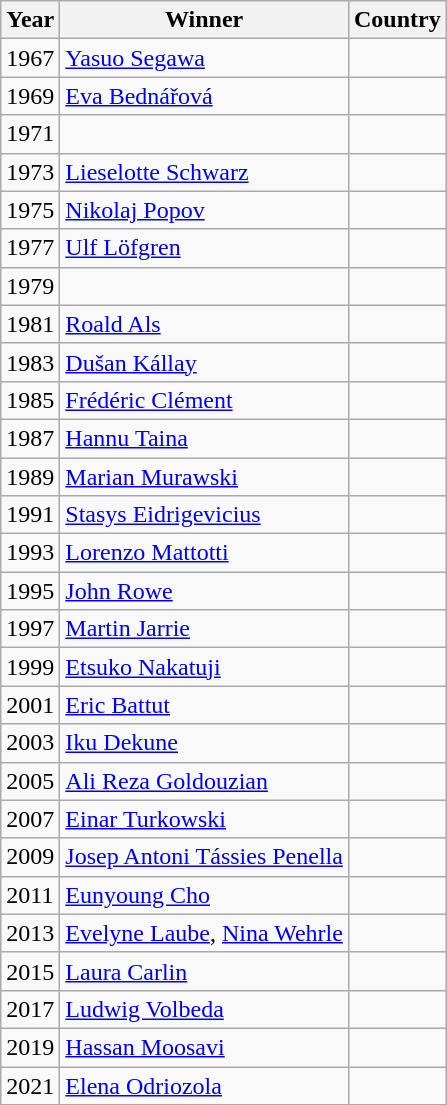<table class="wikitable">
<tr>
<th>Year</th>
<th>Winner</th>
<th>Country</th>
</tr>
<tr>
<td>1967</td>
<td><a href='#'>Yasuo Segawa</a></td>
<td></td>
</tr>
<tr>
<td>1969</td>
<td><a href='#'>Eva Bednářová</a></td>
<td></td>
</tr>
<tr>
<td>1971</td>
<td></td>
<td></td>
</tr>
<tr>
<td>1973</td>
<td><a href='#'>Lieselotte Schwarz</a></td>
<td></td>
</tr>
<tr>
<td>1975</td>
<td><a href='#'>Nikolaj Popov</a></td>
<td></td>
</tr>
<tr>
<td>1977</td>
<td><a href='#'>Ulf Löfgren</a></td>
<td></td>
</tr>
<tr>
<td>1979</td>
<td></td>
<td></td>
</tr>
<tr>
<td>1981</td>
<td><a href='#'>Roald Als</a></td>
<td></td>
</tr>
<tr>
<td>1983</td>
<td><a href='#'>Dušan Kállay</a></td>
<td></td>
</tr>
<tr>
<td>1985</td>
<td><a href='#'>Frédéric Clément</a></td>
<td></td>
</tr>
<tr>
<td>1987</td>
<td><a href='#'>Hannu Taina</a></td>
<td></td>
</tr>
<tr>
<td>1989</td>
<td><a href='#'>Marian Murawski</a></td>
<td></td>
</tr>
<tr>
<td>1991</td>
<td><a href='#'>Stasys Eidrigevicius</a></td>
<td></td>
</tr>
<tr>
<td>1993</td>
<td><a href='#'>Lorenzo Mattotti</a></td>
<td></td>
</tr>
<tr>
<td>1995</td>
<td><a href='#'>John Rowe</a></td>
<td></td>
</tr>
<tr>
<td>1997</td>
<td><a href='#'>Martin Jarrie</a></td>
<td></td>
</tr>
<tr>
<td>1999</td>
<td><a href='#'>Etsuko Nakatuji</a></td>
<td></td>
</tr>
<tr>
<td>2001</td>
<td><a href='#'>Eric Battut</a></td>
<td></td>
</tr>
<tr>
<td>2003</td>
<td><a href='#'>Iku Dekune</a></td>
<td></td>
</tr>
<tr>
<td>2005</td>
<td><a href='#'>Ali Reza Goldouzian</a></td>
<td></td>
</tr>
<tr>
<td>2007</td>
<td><a href='#'>Einar Turkowski</a></td>
<td></td>
</tr>
<tr>
<td>2009</td>
<td><a href='#'>Josep Antoni Tássies Penella</a></td>
<td></td>
</tr>
<tr>
<td>2011</td>
<td><a href='#'>Eunyoung Cho</a></td>
<td></td>
</tr>
<tr>
<td>2013</td>
<td><a href='#'>Evelyne Laube</a>, <a href='#'>Nina Wehrle</a></td>
<td></td>
</tr>
<tr>
<td>2015</td>
<td><a href='#'>Laura Carlin</a></td>
<td></td>
</tr>
<tr>
<td>2017</td>
<td><a href='#'>Ludwig Volbeda</a></td>
<td></td>
</tr>
<tr>
<td>2019</td>
<td><a href='#'>Hassan Moosavi</a></td>
<td></td>
</tr>
<tr>
<td>2021</td>
<td><a href='#'>Elena Odriozola</a></td>
<td></td>
</tr>
</table>
